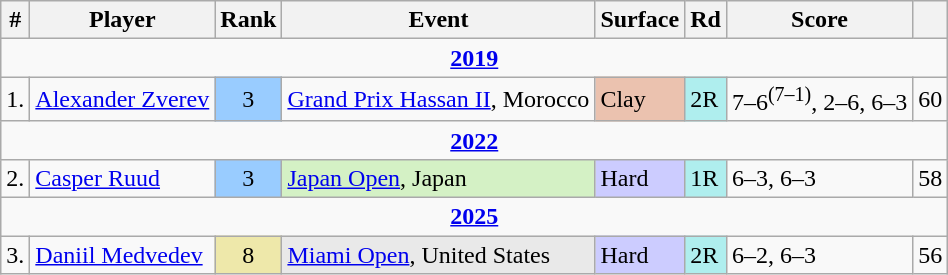<table class="wikitable sortable">
<tr>
<th>#</th>
<th>Player</th>
<th>Rank</th>
<th>Event</th>
<th>Surface</th>
<th>Rd</th>
<th>Score</th>
<th></th>
</tr>
<tr>
<td colspan=8 style=text-align:center><strong><a href='#'>2019</a></strong></td>
</tr>
<tr>
<td>1.</td>
<td> <a href='#'>Alexander Zverev</a></td>
<td align=center style=background:#99ccff>3</td>
<td><a href='#'>Grand Prix Hassan II</a>, Morocco</td>
<td style=background:#ebc2af>Clay</td>
<td style=background:#afeeee>2R</td>
<td>7–6<sup>(7–1)</sup>, 2–6, 6–3</td>
<td align=center>60</td>
</tr>
<tr>
<td colspan=8 style=text-align:center><strong><a href='#'>2022</a></strong></td>
</tr>
<tr>
<td>2.</td>
<td> <a href='#'>Casper Ruud</a></td>
<td align=center style=background:#99ccff>3</td>
<td style=background:#d4f1c5><a href='#'>Japan Open</a>, Japan</td>
<td style=background:#ccccff>Hard</td>
<td style=background:#afeeee>1R</td>
<td>6–3, 6–3</td>
<td style=text-align:center>58</td>
</tr>
<tr>
<td colspan=8 style=text-align:center><strong><a href='#'>2025</a></strong></td>
</tr>
<tr>
<td>3.</td>
<td> <a href='#'>Daniil Medvedev</a></td>
<td align=center style=background:#eee8aa>8</td>
<td style=background:#e9e9e9><a href='#'>Miami Open</a>, United States</td>
<td style=background:#ccccff>Hard</td>
<td style=background:#afeeee>2R</td>
<td>6–2, 6–3</td>
<td style=text-align:center>56</td>
</tr>
</table>
